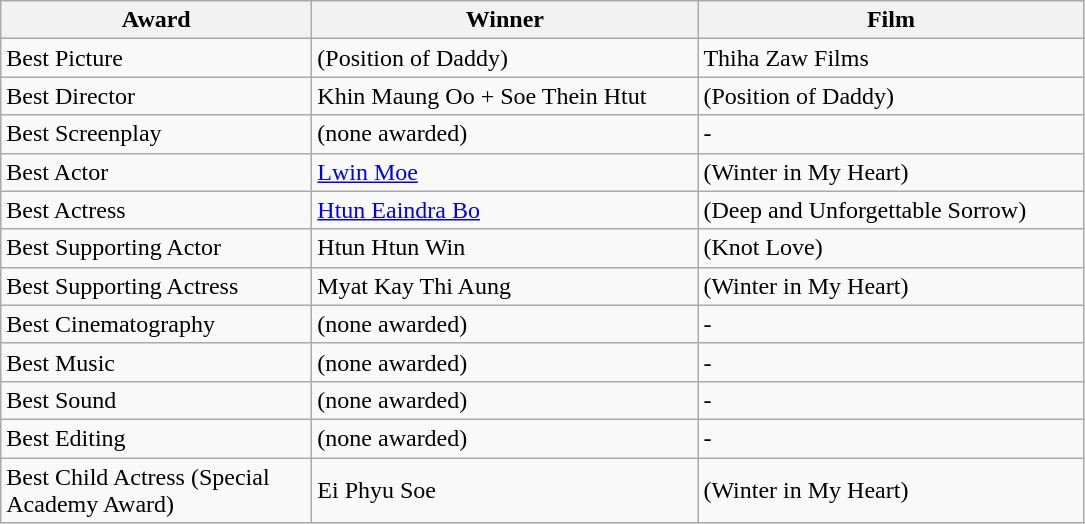<table class="wikitable">
<tr>
<th width="200"><strong>Award</strong></th>
<th width="250"><strong>Winner</strong></th>
<th width="250"><strong>Film</strong></th>
</tr>
<tr>
<td>Best Picture</td>
<td> (Position of Daddy)</td>
<td>Thiha Zaw Films</td>
</tr>
<tr>
<td>Best Director</td>
<td>Khin Maung Oo + Soe Thein Htut</td>
<td> (Position of Daddy)</td>
</tr>
<tr>
<td>Best Screenplay</td>
<td>(none awarded)</td>
<td>-</td>
</tr>
<tr>
<td>Best Actor</td>
<td><a href='#'>Lwin Moe</a></td>
<td> (Winter in My Heart)</td>
</tr>
<tr>
<td>Best Actress</td>
<td><a href='#'>Htun Eaindra Bo</a></td>
<td> (Deep and Unforgettable Sorrow)</td>
</tr>
<tr>
<td>Best Supporting Actor</td>
<td>Htun Htun Win</td>
<td> (Knot Love)</td>
</tr>
<tr>
<td>Best Supporting Actress</td>
<td>Myat Kay Thi Aung</td>
<td> (Winter in My Heart)</td>
</tr>
<tr>
<td>Best Cinematography</td>
<td>(none awarded)</td>
<td>-</td>
</tr>
<tr>
<td>Best Music</td>
<td>(none awarded)</td>
<td>-</td>
</tr>
<tr>
<td>Best Sound</td>
<td>(none awarded)</td>
<td>-</td>
</tr>
<tr>
<td>Best Editing</td>
<td>(none awarded)</td>
<td>-</td>
</tr>
<tr>
<td>Best Child Actress (Special Academy Award)</td>
<td>Ei Phyu Soe</td>
<td> (Winter in My Heart)</td>
</tr>
</table>
